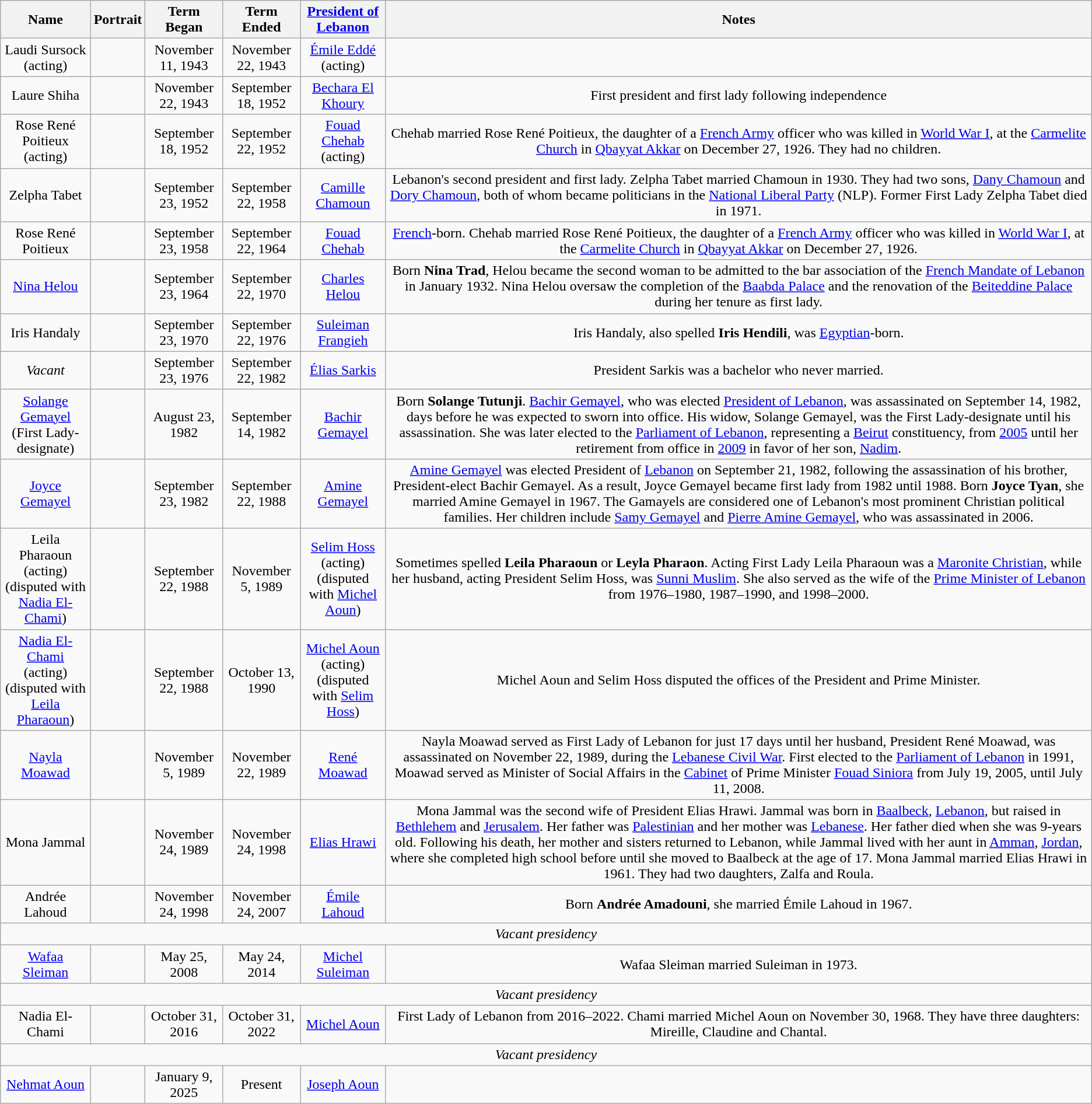<table class="wikitable" style="text-align:center">
<tr>
<th>Name</th>
<th>Portrait</th>
<th>Term Began</th>
<th>Term Ended</th>
<th><a href='#'>President of Lebanon</a></th>
<th>Notes</th>
</tr>
<tr>
<td>Laudi Sursock<br>(acting)</td>
<td></td>
<td>November 11, 1943</td>
<td>November 22, 1943</td>
<td><a href='#'>Émile Eddé</a><br>(acting)</td>
<td></td>
</tr>
<tr>
<td>Laure Shiha</td>
<td></td>
<td>November 22, 1943</td>
<td>September 18, 1952</td>
<td><a href='#'>Bechara El Khoury</a></td>
<td>First president and first lady following independence</td>
</tr>
<tr>
<td>Rose René Poitieux<br>(acting)</td>
<td></td>
<td>September 18, 1952</td>
<td>September 22, 1952</td>
<td><a href='#'>Fouad Chehab</a><br>(acting)</td>
<td>Chehab married Rose René Poitieux, the daughter of a <a href='#'>French Army</a> officer who was killed in <a href='#'>World War I</a>, at the <a href='#'>Carmelite Church</a> in <a href='#'>Qbayyat Akkar</a> on December 27, 1926. They had no children.</td>
</tr>
<tr>
<td>Zelpha Tabet</td>
<td></td>
<td>September 23, 1952</td>
<td>September 22, 1958</td>
<td><a href='#'>Camille Chamoun</a></td>
<td>Lebanon's second president and first lady. Zelpha Tabet married Chamoun in 1930. They had two sons, <a href='#'>Dany Chamoun</a> and <a href='#'>Dory Chamoun</a>, both of whom became politicians in the <a href='#'>National Liberal Party</a> (NLP). Former First Lady Zelpha Tabet died in 1971.</td>
</tr>
<tr>
<td>Rose René Poitieux</td>
<td></td>
<td>September 23, 1958</td>
<td>September 22, 1964</td>
<td><a href='#'>Fouad Chehab</a></td>
<td><a href='#'>French</a>-born. Chehab married Rose René Poitieux, the daughter of a <a href='#'>French Army</a> officer who was killed in <a href='#'>World War I</a>, at the <a href='#'>Carmelite Church</a> in <a href='#'>Qbayyat Akkar</a> on December 27, 1926.</td>
</tr>
<tr>
<td><a href='#'>Nina Helou</a></td>
<td></td>
<td>September 23, 1964</td>
<td>September 22, 1970</td>
<td><a href='#'>Charles Helou</a></td>
<td>Born <strong>Nina Trad</strong>, Helou became the second woman to be admitted to the bar association of the <a href='#'>French Mandate of Lebanon</a> in January 1932. Nina Helou oversaw the completion of the <a href='#'>Baabda Palace</a> and the renovation of the <a href='#'>Beiteddine Palace</a> during her tenure as first lady.</td>
</tr>
<tr>
<td>Iris Handaly</td>
<td></td>
<td>September 23, 1970</td>
<td>September 22, 1976</td>
<td><a href='#'>Suleiman Frangieh</a></td>
<td>Iris Handaly, also spelled <strong>Iris Hendili</strong>, was <a href='#'>Egyptian</a>-born.</td>
</tr>
<tr>
<td><em>Vacant</em></td>
<td></td>
<td>September 23, 1976</td>
<td>September 22, 1982</td>
<td><a href='#'>Élias Sarkis</a></td>
<td>President Sarkis was a bachelor who never married.</td>
</tr>
<tr>
<td><a href='#'>Solange Gemayel</a><br>(First Lady-designate)</td>
<td></td>
<td>August 23, 1982</td>
<td>September 14, 1982</td>
<td><a href='#'>Bachir Gemayel</a></td>
<td>Born <strong>Solange Tutunji</strong>. <a href='#'>Bachir Gemayel</a>, who was elected <a href='#'>President of Lebanon</a>, was assassinated on September 14, 1982, days before he was expected to sworn into office. His widow, Solange Gemayel, was the First Lady-designate until his assassination. She was later elected to the <a href='#'>Parliament of Lebanon</a>, representing a <a href='#'>Beirut</a> constituency, from <a href='#'>2005</a> until her retirement from office in <a href='#'>2009</a> in favor of her son, <a href='#'>Nadim</a>.</td>
</tr>
<tr>
<td><a href='#'>Joyce Gemayel</a></td>
<td></td>
<td>September 23, 1982</td>
<td>September 22, 1988</td>
<td><a href='#'>Amine Gemayel</a></td>
<td><a href='#'>Amine Gemayel</a> was elected President of <a href='#'>Lebanon</a> on September 21, 1982, following the assassination of his brother, President-elect Bachir Gemayel. As a result, Joyce Gemayel became first lady from 1982 until 1988. Born <strong>Joyce Tyan</strong>, she married Amine Gemayel in 1967. The Gamayels are considered one of Lebanon's most prominent Christian political families. Her children include <a href='#'>Samy Gemayel</a> and <a href='#'>Pierre Amine Gemayel</a>, who was assassinated in 2006.</td>
</tr>
<tr>
<td>Leila Pharaoun<br>(acting)<br>(disputed with <a href='#'>Nadia El-Chami</a>)</td>
<td></td>
<td>September 22, 1988</td>
<td>November 5, 1989</td>
<td><a href='#'>Selim Hoss</a><br>(acting)<br>(disputed with <a href='#'>Michel Aoun</a>)</td>
<td>Sometimes spelled <strong>Leila Pharaoun</strong> or <strong>Leyla Pharaon</strong>. Acting First Lady Leila Pharaoun was a <a href='#'>Maronite Christian</a>, while her husband, acting President Selim Hoss, was <a href='#'>Sunni Muslim</a>. She also served as the wife of the <a href='#'>Prime Minister of Lebanon</a> from 1976–1980, 1987–1990, and 1998–2000.</td>
</tr>
<tr>
<td><a href='#'>Nadia El-Chami</a><br>(acting)<br>(disputed with <a href='#'>Leila Pharaoun</a>)</td>
<td></td>
<td>September 22, 1988</td>
<td>October 13, 1990</td>
<td><a href='#'>Michel Aoun</a><br>(acting)<br>(disputed with <a href='#'>Selim Hoss</a>)</td>
<td>Michel Aoun and Selim Hoss disputed the offices of the President and Prime Minister.</td>
</tr>
<tr>
<td><a href='#'>Nayla Moawad</a></td>
<td></td>
<td>November 5, 1989</td>
<td>November 22, 1989</td>
<td><a href='#'>René Moawad</a></td>
<td>Nayla Moawad served as First Lady of Lebanon for just 17 days until her husband, President René Moawad, was assassinated on November 22, 1989, during the <a href='#'>Lebanese Civil War</a>. First elected to the <a href='#'>Parliament of Lebanon</a> in 1991, Moawad served as Minister of Social Affairs in the <a href='#'>Cabinet</a> of Prime Minister <a href='#'>Fouad Siniora</a> from July 19, 2005, until July 11, 2008.</td>
</tr>
<tr>
<td>Mona Jammal</td>
<td></td>
<td>November 24, 1989</td>
<td>November 24, 1998</td>
<td><a href='#'>Elias Hrawi</a></td>
<td>Mona Jammal was the second wife of President Elias Hrawi. Jammal was born in <a href='#'>Baalbeck</a>, <a href='#'>Lebanon</a>, but raised in <a href='#'>Bethlehem</a> and <a href='#'>Jerusalem</a>. Her father was <a href='#'>Palestinian</a> and her mother was <a href='#'>Lebanese</a>. Her father died when she was 9-years old. Following his death, her mother and sisters returned to Lebanon, while Jammal lived with her aunt in <a href='#'>Amman</a>, <a href='#'>Jordan</a>, where she completed high school before until she moved to Baalbeck at the age of 17. Mona Jammal married Elias Hrawi in 1961. They had two daughters, Zalfa and Roula.</td>
</tr>
<tr>
<td>Andrée Lahoud</td>
<td></td>
<td>November 24, 1998</td>
<td>November 24, 2007</td>
<td><a href='#'>Émile Lahoud</a></td>
<td>Born <strong>Andrée Amadouni</strong>, she married Émile Lahoud in 1967.</td>
</tr>
<tr>
<td colspan="6"><em>Vacant presidency</em></td>
</tr>
<tr>
<td><a href='#'>Wafaa Sleiman</a></td>
<td></td>
<td>May 25, 2008</td>
<td>May 24, 2014</td>
<td><a href='#'>Michel Suleiman</a></td>
<td>Wafaa Sleiman married Suleiman in 1973.</td>
</tr>
<tr>
<td colspan="6"><em>Vacant presidency</em></td>
</tr>
<tr>
<td>Nadia El-Chami</td>
<td></td>
<td>October 31, 2016</td>
<td>October 31, 2022</td>
<td><a href='#'>Michel Aoun</a></td>
<td>First Lady of Lebanon from 2016–2022. Chami married Michel Aoun on November 30, 1968. They have three daughters: Mireille, Claudine and Chantal.</td>
</tr>
<tr>
<td colspan="6"><em>Vacant presidency</em></td>
</tr>
<tr>
<td><a href='#'>Nehmat Aoun</a></td>
<td></td>
<td>January 9, 2025</td>
<td>Present</td>
<td><a href='#'>Joseph Aoun</a></td>
<td></td>
</tr>
</table>
